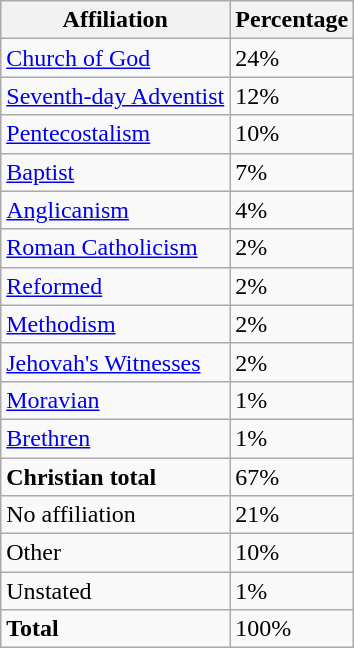<table class="wikitable">
<tr>
<th>Affiliation</th>
<th>Percentage</th>
</tr>
<tr>
<td><a href='#'>Church of God</a></td>
<td>24%</td>
</tr>
<tr>
<td><a href='#'>Seventh-day Adventist</a></td>
<td>12%</td>
</tr>
<tr>
<td><a href='#'>Pentecostalism</a></td>
<td>10%</td>
</tr>
<tr>
<td><a href='#'>Baptist</a></td>
<td>7%</td>
</tr>
<tr>
<td><a href='#'>Anglicanism</a></td>
<td>4%</td>
</tr>
<tr>
<td><a href='#'>Roman Catholicism</a></td>
<td>2%</td>
</tr>
<tr>
<td><a href='#'>Reformed</a></td>
<td>2%</td>
</tr>
<tr>
<td><a href='#'>Methodism</a></td>
<td>2%</td>
</tr>
<tr>
<td><a href='#'>Jehovah's Witnesses</a></td>
<td>2%</td>
</tr>
<tr>
<td><a href='#'>Moravian</a></td>
<td>1%</td>
</tr>
<tr>
<td><a href='#'>Brethren</a></td>
<td>1%</td>
</tr>
<tr>
<td><strong>Christian total</strong></td>
<td>67%</td>
</tr>
<tr>
<td>No affiliation</td>
<td>21%</td>
</tr>
<tr>
<td>Other</td>
<td>10%</td>
</tr>
<tr>
<td>Unstated</td>
<td>1%</td>
</tr>
<tr>
<td><strong>Total</strong></td>
<td>100%</td>
</tr>
</table>
